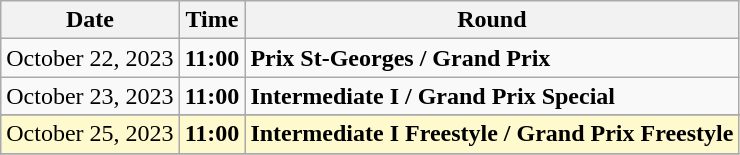<table class="wikitable">
<tr>
<th>Date</th>
<th>Time</th>
<th>Round</th>
</tr>
<tr>
<td>October 22, 2023</td>
<td><strong>11:00</strong></td>
<td><strong>Prix St-Georges / Grand Prix</strong></td>
</tr>
<tr>
<td>October 23, 2023</td>
<td><strong>11:00</strong></td>
<td><strong>Intermediate I / Grand Prix Special</strong></td>
</tr>
<tr>
</tr>
<tr style=background:lemonchiffon>
<td>October 25, 2023</td>
<td><strong>11:00</strong></td>
<td><strong>Intermediate I Freestyle / Grand Prix Freestyle</strong></td>
</tr>
<tr>
</tr>
</table>
